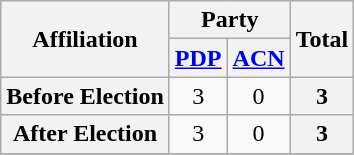<table class="wikitable" style="text-align:center">
<tr>
<th rowspan="2">Affiliation</th>
<th colspan="2">Party</th>
<th rowspan="2">Total</th>
</tr>
<tr>
<th><a href='#'>PDP</a></th>
<th><a href='#'>ACN</a></th>
</tr>
<tr>
<th>Before Election</th>
<td>3</td>
<td>0</td>
<th>3</th>
</tr>
<tr>
<th>After Election</th>
<td>3</td>
<td>0</td>
<th>3</th>
</tr>
<tr>
</tr>
</table>
